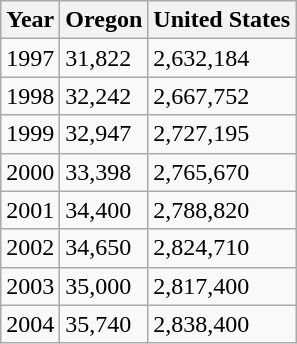<table class="wikitable" border="1">
<tr>
<th>Year</th>
<th>Oregon</th>
<th>United States</th>
</tr>
<tr>
<td>1997</td>
<td>31,822</td>
<td>2,632,184</td>
</tr>
<tr>
<td>1998</td>
<td>32,242</td>
<td>2,667,752</td>
</tr>
<tr>
<td>1999</td>
<td>32,947</td>
<td>2,727,195</td>
</tr>
<tr>
<td>2000</td>
<td>33,398</td>
<td>2,765,670</td>
</tr>
<tr>
<td>2001</td>
<td>34,400</td>
<td>2,788,820</td>
</tr>
<tr>
<td>2002</td>
<td>34,650</td>
<td>2,824,710</td>
</tr>
<tr>
<td>2003</td>
<td>35,000</td>
<td>2,817,400</td>
</tr>
<tr>
<td>2004</td>
<td>35,740</td>
<td>2,838,400</td>
</tr>
</table>
